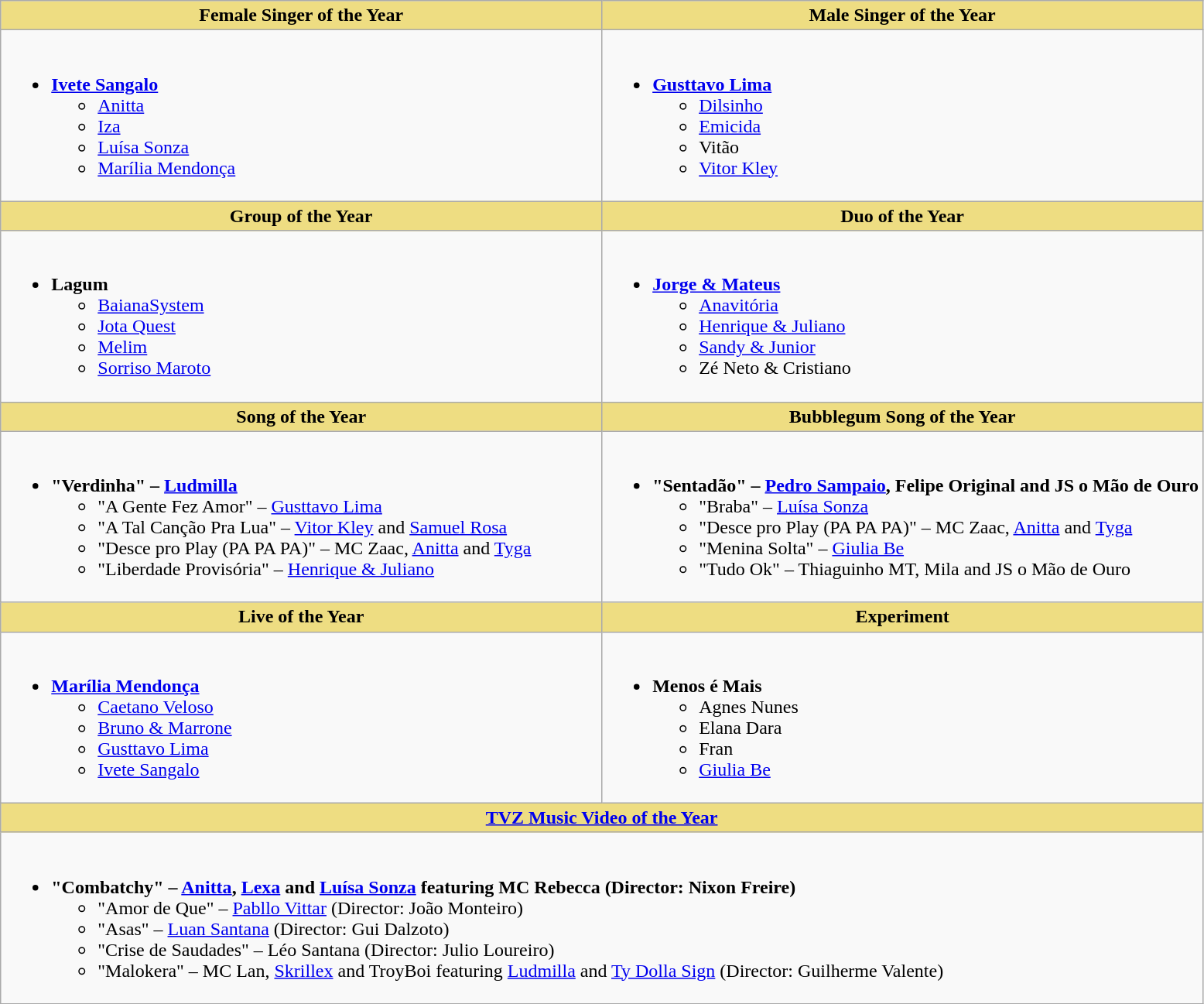<table class="wikitable">
<tr>
<th style="background:#EEDD82;width:50%">Female Singer of the Year</th>
<th style="background:#EEDD82;width:50%">Male Singer of the Year</th>
</tr>
<tr>
<td valign="top"><br><ul><li><strong><a href='#'>Ivete Sangalo</a></strong><ul><li><a href='#'>Anitta</a></li><li><a href='#'>Iza</a></li><li><a href='#'>Luísa Sonza</a></li><li><a href='#'>Marília Mendonça</a></li></ul></li></ul></td>
<td valign="top"><br><ul><li><strong><a href='#'>Gusttavo Lima</a></strong><ul><li><a href='#'>Dilsinho</a></li><li><a href='#'>Emicida</a></li><li>Vitão</li><li><a href='#'>Vitor Kley</a></li></ul></li></ul></td>
</tr>
<tr>
<th style="background:#EEDD82;width:50%">Group of the Year</th>
<th style="background:#EEDD82;width:50%">Duo of the Year</th>
</tr>
<tr>
<td valign="top"><br><ul><li><strong>Lagum</strong><ul><li><a href='#'>BaianaSystem</a></li><li><a href='#'>Jota Quest</a></li><li><a href='#'>Melim</a></li><li><a href='#'>Sorriso Maroto</a></li></ul></li></ul></td>
<td valign="top"><br><ul><li><strong><a href='#'>Jorge & Mateus</a></strong><ul><li><a href='#'>Anavitória</a></li><li><a href='#'>Henrique & Juliano</a></li><li><a href='#'>Sandy & Junior</a></li><li>Zé Neto & Cristiano</li></ul></li></ul></td>
</tr>
<tr>
<th style="background:#EEDD82;width:50%">Song of the Year</th>
<th style="background:#EEDD82;width:50%">Bubblegum Song of the Year</th>
</tr>
<tr>
<td valign="top"><br><ul><li><strong>"Verdinha" – <a href='#'>Ludmilla</a></strong><ul><li>"A Gente Fez Amor" – <a href='#'>Gusttavo Lima</a></li><li>"A Tal Canção Pra Lua" – <a href='#'>Vitor Kley</a> and <a href='#'>Samuel Rosa</a></li><li>"Desce pro Play (PA PA PA)" – MC Zaac, <a href='#'>Anitta</a> and <a href='#'>Tyga</a></li><li>"Liberdade Provisória" – <a href='#'>Henrique & Juliano</a></li></ul></li></ul></td>
<td valign="top"><br><ul><li><strong>"Sentadão" – <a href='#'>Pedro Sampaio</a>, Felipe Original and JS o Mão de Ouro</strong><ul><li>"Braba" – <a href='#'>Luísa Sonza</a></li><li>"Desce pro Play (PA PA PA)" – MC Zaac, <a href='#'>Anitta</a> and <a href='#'>Tyga</a></li><li>"Menina Solta" – <a href='#'>Giulia Be</a></li><li>"Tudo Ok" – Thiaguinho MT, Mila and JS o Mão de Ouro</li></ul></li></ul></td>
</tr>
<tr>
<th style="background:#EEDD82;width:50%">Live of the Year</th>
<th style="background:#EEDD82;width:50%">Experiment</th>
</tr>
<tr>
<td valign="top"><br><ul><li><strong><a href='#'>Marília Mendonça</a></strong><ul><li><a href='#'>Caetano Veloso</a></li><li><a href='#'>Bruno & Marrone</a></li><li><a href='#'>Gusttavo Lima</a></li><li><a href='#'>Ivete Sangalo</a></li></ul></li></ul></td>
<td valign="top"><br><ul><li><strong>Menos é Mais</strong><ul><li>Agnes Nunes</li><li>Elana Dara</li><li>Fran</li><li><a href='#'>Giulia Be</a></li></ul></li></ul></td>
</tr>
<tr>
<th colspan="2" style="background:#EEDD82; width:50%"><a href='#'>TVZ Music Video of the Year</a></th>
</tr>
<tr>
<td colspan="2" style="vertical-align:top;"><br><ul><li><strong>"Combatchy" – <a href='#'>Anitta</a>, <a href='#'>Lexa</a> and <a href='#'>Luísa Sonza</a> featuring MC Rebecca (Director: Nixon Freire)</strong><ul><li>"Amor de Que" – <a href='#'>Pabllo Vittar</a> (Director: João Monteiro)</li><li>"Asas" – <a href='#'>Luan Santana</a> (Director: Gui Dalzoto)</li><li>"Crise de Saudades" – Léo Santana (Director: Julio Loureiro)</li><li>"Malokera" – MC Lan, <a href='#'>Skrillex</a> and TroyBoi featuring <a href='#'>Ludmilla</a> and <a href='#'>Ty Dolla Sign</a> (Director: Guilherme Valente)</li></ul></li></ul></td>
</tr>
</table>
